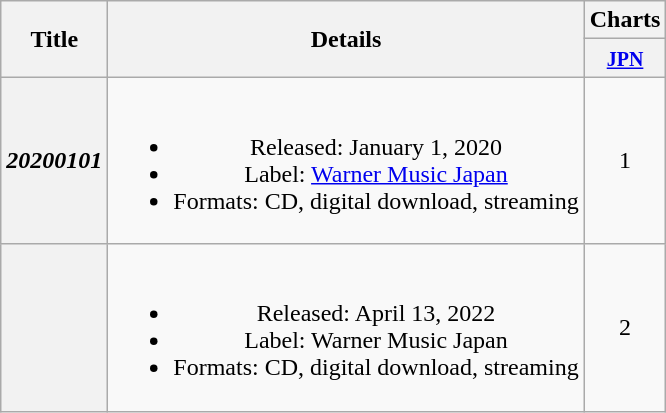<table class="wikitable plainrowheaders" style="text-align:center">
<tr>
<th rowspan="2">Title</th>
<th rowspan="2">Details</th>
<th>Charts</th>
</tr>
<tr>
<th width="30"><small><a href='#'>JPN</a></small><br></th>
</tr>
<tr>
<th scope="row"><em>20200101</em></th>
<td><br><ul><li>Released: January 1, 2020</li><li>Label: <a href='#'>Warner Music Japan</a></li><li>Formats: CD, digital download, streaming</li></ul></td>
<td>1</td>
</tr>
<tr>
<th scope="row"></th>
<td><br><ul><li>Released: April 13, 2022</li><li>Label: Warner Music Japan</li><li>Formats: CD, digital download, streaming</li></ul></td>
<td>2</td>
</tr>
</table>
